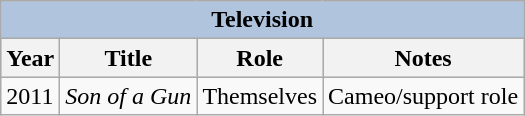<table class="wikitable">
<tr style="background:#ccc; text-align:center;">
<th colspan="4" style="background: LightSteelBlue;">Television</th>
</tr>
<tr style="background:#ccc; text-align:center;">
<th>Year</th>
<th>Title</th>
<th>Role</th>
<th>Notes</th>
</tr>
<tr>
<td rowspan="1">2011</td>
<td><em>Son of a Gun</em></td>
<td>Themselves</td>
<td>Cameo/support role</td>
</tr>
</table>
